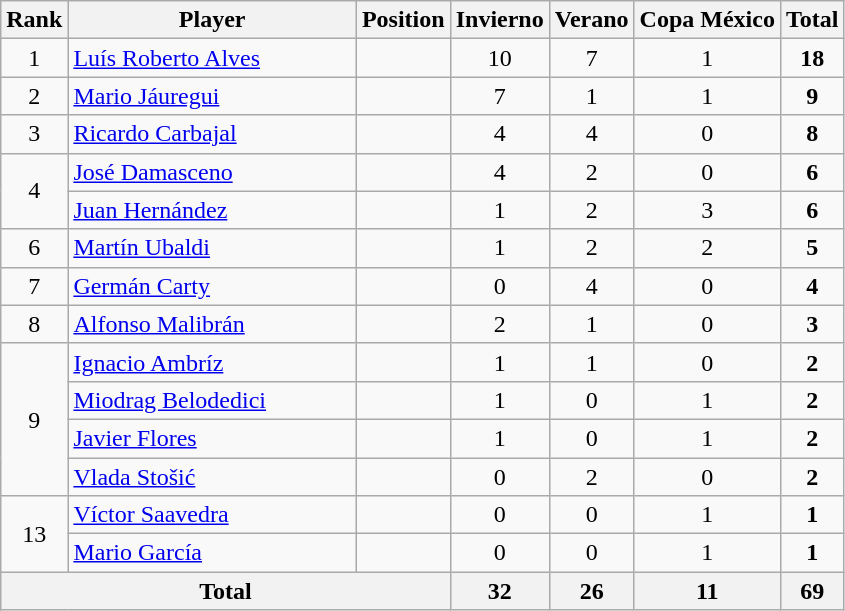<table class="wikitable">
<tr>
<th>Rank</th>
<th style="width:185px;">Player</th>
<th>Position</th>
<th>Invierno</th>
<th>Verano</th>
<th>Copa México</th>
<th>Total</th>
</tr>
<tr>
<td align=center>1</td>
<td> <a href='#'>Luís Roberto Alves</a></td>
<td align=center></td>
<td align=center>10</td>
<td align=center>7</td>
<td align=center>1</td>
<td align=center><strong>18</strong></td>
</tr>
<tr>
<td align=center>2</td>
<td> <a href='#'>Mario Jáuregui</a></td>
<td align=center></td>
<td align=center>7</td>
<td align=center>1</td>
<td align=center>1</td>
<td align=center><strong>9</strong></td>
</tr>
<tr>
<td align=center>3</td>
<td> <a href='#'>Ricardo Carbajal</a></td>
<td align=center></td>
<td align=center>4</td>
<td align=center>4</td>
<td align=center>0</td>
<td align=center><strong>8</strong></td>
</tr>
<tr>
<td align=center rowspan=2>4</td>
<td> <a href='#'>José Damasceno</a></td>
<td align=center></td>
<td align=center>4</td>
<td align=center>2</td>
<td align=center>0</td>
<td align=center><strong>6</strong></td>
</tr>
<tr>
<td> <a href='#'>Juan Hernández</a></td>
<td align=center></td>
<td align=center>1</td>
<td align=center>2</td>
<td align=center>3</td>
<td align=center><strong>6</strong></td>
</tr>
<tr>
<td align=center>6</td>
<td> <a href='#'>Martín Ubaldi</a></td>
<td align=center></td>
<td align=center>1</td>
<td align=center>2</td>
<td align=center>2</td>
<td align=center><strong>5</strong></td>
</tr>
<tr>
<td align=center>7</td>
<td> <a href='#'>Germán Carty</a></td>
<td align=center></td>
<td align=center>0</td>
<td align=center>4</td>
<td align=center>0</td>
<td align=center><strong>4</strong></td>
</tr>
<tr>
<td align=center>8</td>
<td> <a href='#'>Alfonso Malibrán</a></td>
<td align=center></td>
<td align=center>2</td>
<td align=center>1</td>
<td align=center>0</td>
<td align=center><strong>3</strong></td>
</tr>
<tr>
<td align=center rowspan=4>9</td>
<td> <a href='#'>Ignacio Ambríz</a></td>
<td align=center></td>
<td align=center>1</td>
<td align=center>1</td>
<td align=center>0</td>
<td align=center><strong>2</strong></td>
</tr>
<tr>
<td> <a href='#'>Miodrag Belodedici</a></td>
<td align=center></td>
<td align=center>1</td>
<td align=center>0</td>
<td align=center>1</td>
<td align=center><strong>2</strong></td>
</tr>
<tr>
<td> <a href='#'>Javier Flores</a></td>
<td align=center></td>
<td align=center>1</td>
<td align=center>0</td>
<td align=center>1</td>
<td align=center><strong>2</strong></td>
</tr>
<tr>
<td> <a href='#'>Vlada Stošić</a></td>
<td align=center></td>
<td align=center>0</td>
<td align=center>2</td>
<td align=center>0</td>
<td align=center><strong>2</strong></td>
</tr>
<tr>
<td align=center rowspan=2>13</td>
<td> <a href='#'>Víctor Saavedra</a></td>
<td align=center></td>
<td align=center>0</td>
<td align=center>0</td>
<td align=center>1</td>
<td align=center><strong>1</strong></td>
</tr>
<tr>
<td> <a href='#'>Mario García</a></td>
<td align=center></td>
<td align=center>0</td>
<td align=center>0</td>
<td align=center>1</td>
<td align=center><strong>1</strong></td>
</tr>
<tr>
<th align=center colspan=3>Total</th>
<th align=center>32</th>
<th align=center>26</th>
<th align=center>11</th>
<th align=center>69</th>
</tr>
</table>
